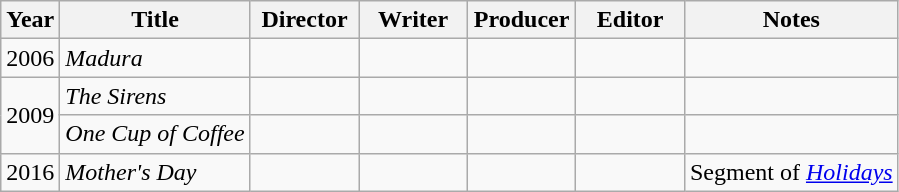<table class="wikitable">
<tr>
<th>Year</th>
<th>Title</th>
<th width=65>Director</th>
<th width=65>Writer</th>
<th width=65>Producer</th>
<th width=65>Editor</th>
<th>Notes</th>
</tr>
<tr>
<td>2006</td>
<td><em>Madura</em></td>
<td></td>
<td></td>
<td></td>
<td></td>
<td></td>
</tr>
<tr>
<td rowspan=2>2009</td>
<td><em>The Sirens</em></td>
<td></td>
<td></td>
<td></td>
<td></td>
<td></td>
</tr>
<tr>
<td><em>One Cup of Coffee</em></td>
<td></td>
<td></td>
<td></td>
<td></td>
<td></td>
</tr>
<tr>
<td>2016</td>
<td><em>Mother's Day</em></td>
<td></td>
<td></td>
<td></td>
<td></td>
<td>Segment of <em><a href='#'>Holidays</a></em></td>
</tr>
</table>
